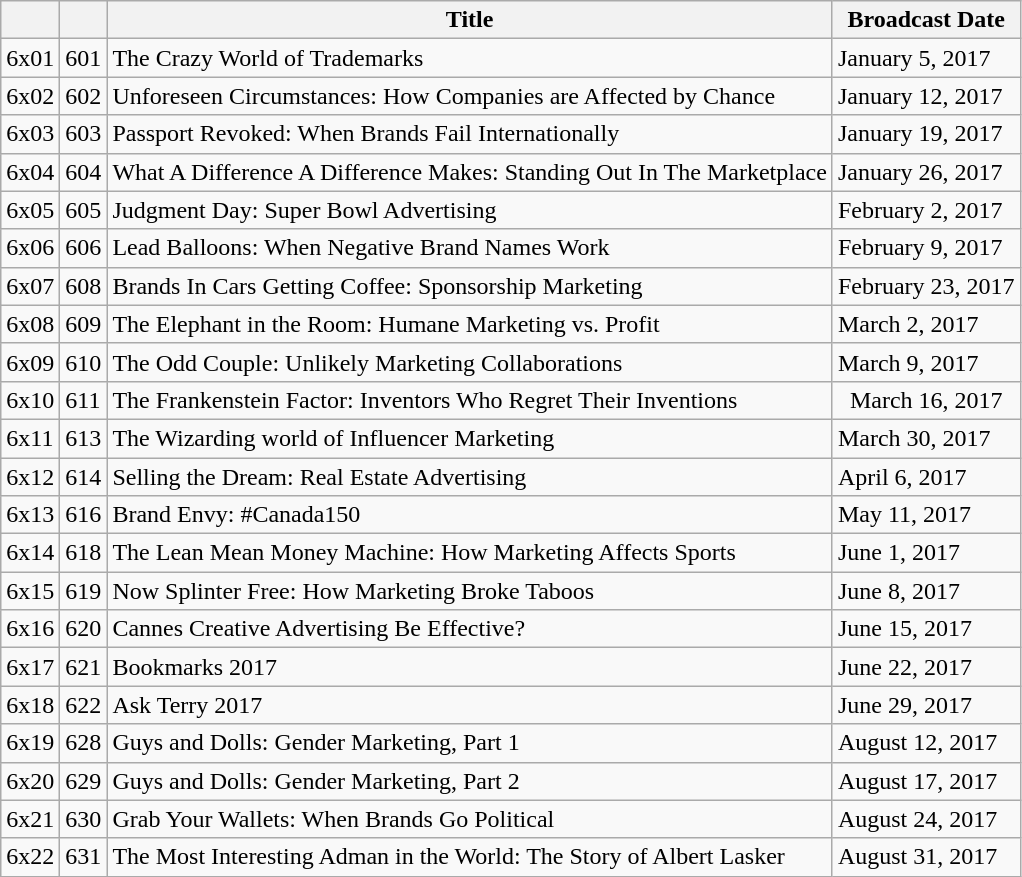<table class="wikitable sortable">
<tr>
<th></th>
<th></th>
<th>Title</th>
<th>Broadcast Date</th>
</tr>
<tr>
<td>6x01</td>
<td>601</td>
<td>The Crazy World of Trademarks</td>
<td>January 5, 2017</td>
</tr>
<tr>
<td>6x02</td>
<td>602</td>
<td>Unforeseen Circumstances: How Companies are Affected by Chance</td>
<td>January 12, 2017</td>
</tr>
<tr>
<td>6x03</td>
<td>603</td>
<td>Passport Revoked: When Brands Fail Internationally</td>
<td>January 19, 2017</td>
</tr>
<tr>
<td>6x04</td>
<td>604</td>
<td>What A Difference A Difference Makes: Standing Out In The Marketplace</td>
<td>January 26, 2017</td>
</tr>
<tr>
<td>6x05</td>
<td>605</td>
<td>Judgment Day: Super Bowl Advertising</td>
<td>February 2, 2017</td>
</tr>
<tr>
<td>6x06</td>
<td>606</td>
<td>Lead Balloons: When Negative Brand Names Work</td>
<td>February 9, 2017</td>
</tr>
<tr>
<td>6x07</td>
<td>608</td>
<td>Brands In Cars Getting Coffee: Sponsorship Marketing</td>
<td style="text-align: center;">February 23, 2017</td>
</tr>
<tr>
<td>6x08</td>
<td>609</td>
<td>The Elephant in the Room: Humane Marketing vs. Profit</td>
<td>March 2, 2017</td>
</tr>
<tr>
<td>6x09</td>
<td>610</td>
<td>The Odd Couple: Unlikely Marketing Collaborations</td>
<td>March 9, 2017</td>
</tr>
<tr>
<td>6x10</td>
<td>611</td>
<td>The Frankenstein Factor: Inventors Who Regret Their Inventions</td>
<td style="text-align: center;">March 16, 2017</td>
</tr>
<tr>
<td>6x11</td>
<td>613</td>
<td>The Wizarding world of Influencer Marketing</td>
<td>March 30, 2017</td>
</tr>
<tr>
<td>6x12</td>
<td>614</td>
<td>Selling the Dream: Real Estate Advertising</td>
<td>April 6, 2017</td>
</tr>
<tr>
<td>6x13</td>
<td>616</td>
<td>Brand Envy: #Canada150</td>
<td>May 11, 2017</td>
</tr>
<tr>
<td>6x14</td>
<td>618</td>
<td>The Lean Mean Money Machine: How Marketing Affects Sports</td>
<td>June 1, 2017</td>
</tr>
<tr>
<td>6x15</td>
<td>619</td>
<td>Now Splinter Free: How Marketing Broke Taboos</td>
<td>June 8, 2017</td>
</tr>
<tr>
<td>6x16</td>
<td>620</td>
<td>Cannes Creative Advertising Be Effective?</td>
<td>June 15, 2017</td>
</tr>
<tr>
<td>6x17</td>
<td>621</td>
<td>Bookmarks 2017</td>
<td>June 22, 2017</td>
</tr>
<tr>
<td>6x18</td>
<td>622</td>
<td>Ask Terry 2017</td>
<td>June 29, 2017</td>
</tr>
<tr>
<td>6x19</td>
<td>628</td>
<td>Guys and Dolls: Gender Marketing, Part 1</td>
<td>August 12, 2017</td>
</tr>
<tr>
<td>6x20</td>
<td>629</td>
<td>Guys and Dolls: Gender Marketing, Part 2</td>
<td>August 17, 2017</td>
</tr>
<tr>
<td>6x21</td>
<td>630</td>
<td>Grab Your Wallets: When Brands Go Political</td>
<td>August 24, 2017</td>
</tr>
<tr>
<td>6x22</td>
<td>631</td>
<td>The Most Interesting Adman in the World: The Story of Albert Lasker</td>
<td>August 31, 2017</td>
</tr>
</table>
